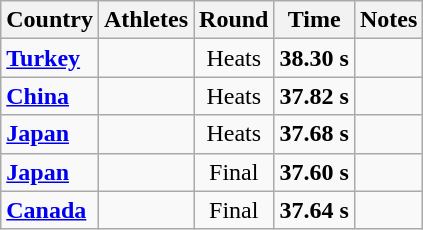<table class="wikitable sortable" style="text-align:center">
<tr>
<th>Country</th>
<th class=unsortable>Athletes</th>
<th>Round</th>
<th>Time</th>
<th>Notes</th>
</tr>
<tr>
<td align=left><strong><a href='#'>Turkey</a></strong></td>
<td align=left></td>
<td>Heats</td>
<td><strong>38.30 s</strong></td>
<td></td>
</tr>
<tr>
<td align=left><strong><a href='#'>China</a></strong></td>
<td align=left></td>
<td>Heats</td>
<td><strong>37.82 s</strong></td>
<td></td>
</tr>
<tr>
<td align=left><strong><a href='#'>Japan</a></strong></td>
<td align=left></td>
<td>Heats</td>
<td><strong>37.68 s</strong></td>
<td></td>
</tr>
<tr>
<td align=left><strong><a href='#'>Japan</a></strong></td>
<td align=left></td>
<td>Final</td>
<td><strong>37.60 s</strong></td>
<td></td>
</tr>
<tr>
<td align=left><strong><a href='#'>Canada</a></strong></td>
<td align=left></td>
<td>Final</td>
<td><strong>37.64 s</strong></td>
<td></td>
</tr>
</table>
